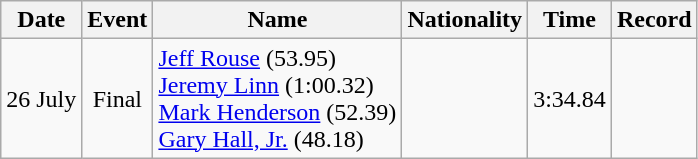<table class=wikitable style=text-align:center>
<tr>
<th>Date</th>
<th>Event</th>
<th>Name</th>
<th>Nationality</th>
<th>Time</th>
<th>Record</th>
</tr>
<tr>
<td>26 July</td>
<td>Final</td>
<td align=left><a href='#'>Jeff Rouse</a> (53.95)<br><a href='#'>Jeremy Linn</a> (1:00.32)<br><a href='#'>Mark Henderson</a> (52.39)<br><a href='#'>Gary Hall, Jr.</a> (48.18)</td>
<td align=left></td>
<td>3:34.84</td>
<td></td>
</tr>
</table>
